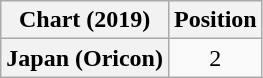<table class="wikitable plainrowheaders" style="text-align:center">
<tr>
<th scope="col">Chart (2019)</th>
<th scope="col">Position</th>
</tr>
<tr>
<th scope="row">Japan (Oricon)</th>
<td>2</td>
</tr>
</table>
